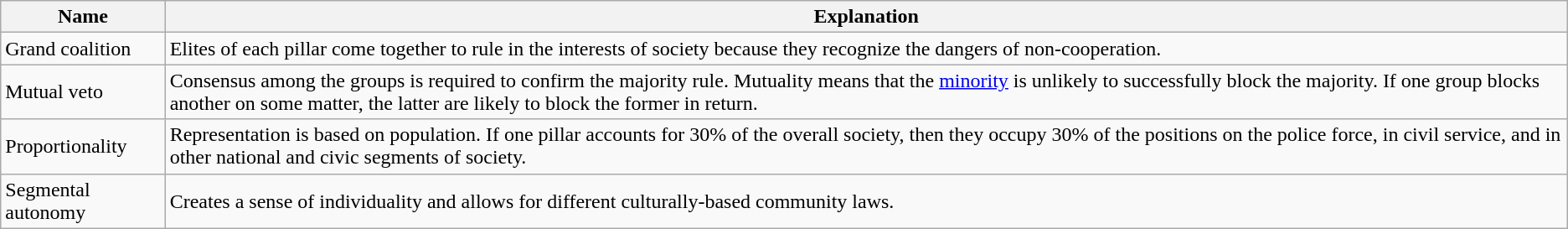<table class="wikitable" border="1">
<tr>
<th>Name</th>
<th>Explanation</th>
</tr>
<tr>
<td>Grand coalition</td>
<td>Elites of each pillar come together to rule in the interests of society because they recognize the dangers of non-cooperation.</td>
</tr>
<tr>
<td>Mutual veto</td>
<td>Consensus among the groups is required to confirm the majority rule.  Mutuality means that the <a href='#'>minority</a> is unlikely to successfully block the majority.  If one group blocks another on some matter, the latter are likely to block the former in return.</td>
</tr>
<tr>
<td>Proportionality</td>
<td>Representation is based on population. If one pillar accounts for 30% of the overall society, then they occupy 30% of the positions on the police force, in civil service, and in other national and civic segments of society.</td>
</tr>
<tr>
<td>Segmental autonomy</td>
<td>Creates a sense of individuality and allows for different culturally-based community laws.</td>
</tr>
</table>
